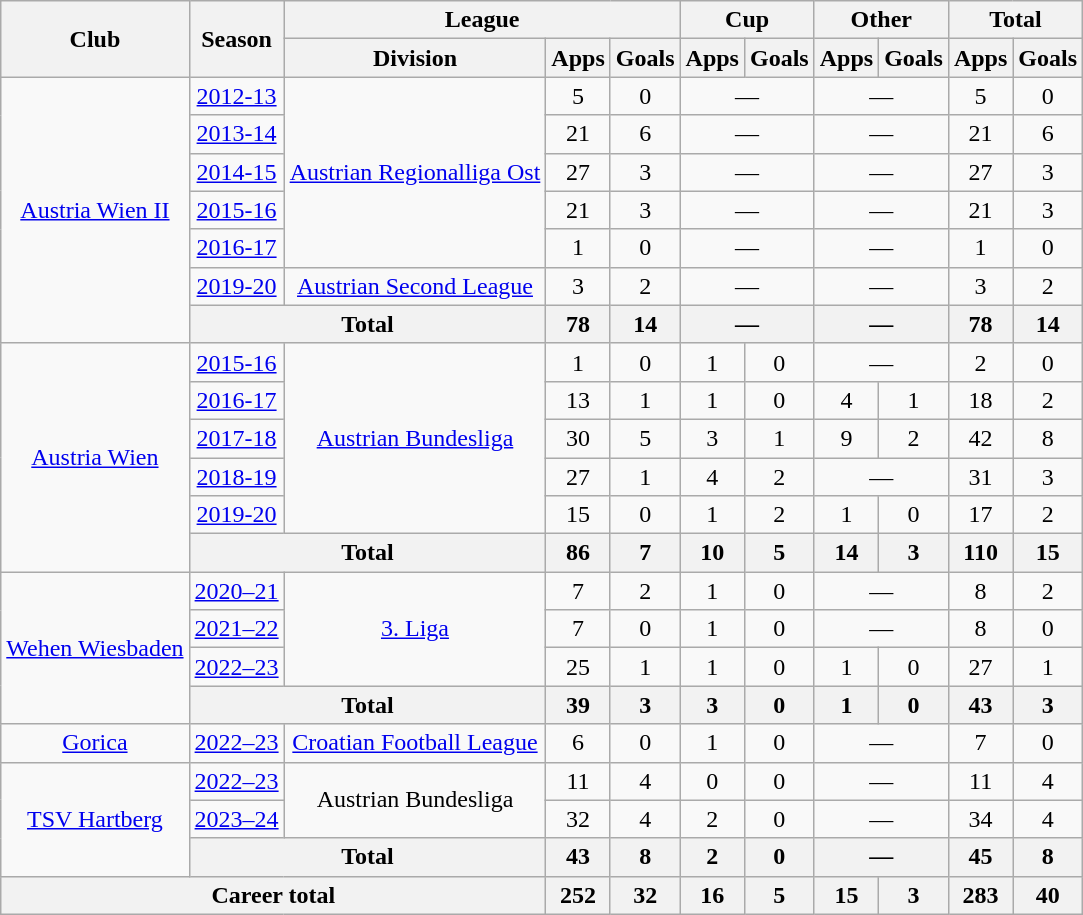<table class="wikitable" style="text-align:center">
<tr>
<th rowspan="2">Club</th>
<th rowspan="2">Season</th>
<th colspan="3">League</th>
<th colspan="2">Cup</th>
<th colspan="2">Other</th>
<th colspan="2">Total</th>
</tr>
<tr>
<th>Division</th>
<th>Apps</th>
<th>Goals</th>
<th>Apps</th>
<th>Goals</th>
<th>Apps</th>
<th>Goals</th>
<th>Apps</th>
<th>Goals</th>
</tr>
<tr>
<td rowspan=7><a href='#'>Austria Wien II</a></td>
<td><a href='#'>2012-13</a></td>
<td rowspan=5><a href='#'>Austrian Regionalliga Ost</a></td>
<td>5</td>
<td>0</td>
<td colspan="2">—</td>
<td colspan="2">—</td>
<td>5</td>
<td>0</td>
</tr>
<tr>
<td><a href='#'>2013-14</a></td>
<td>21</td>
<td>6</td>
<td colspan="2">—</td>
<td colspan="2">—</td>
<td>21</td>
<td>6</td>
</tr>
<tr>
<td><a href='#'>2014-15</a></td>
<td>27</td>
<td>3</td>
<td colspan="2">—</td>
<td colspan="2">—</td>
<td>27</td>
<td>3</td>
</tr>
<tr>
<td><a href='#'>2015-16</a></td>
<td>21</td>
<td>3</td>
<td colspan="2">—</td>
<td colspan="2">—</td>
<td>21</td>
<td>3</td>
</tr>
<tr>
<td><a href='#'>2016-17</a></td>
<td>1</td>
<td>0</td>
<td colspan="2">—</td>
<td colspan="2">—</td>
<td>1</td>
<td>0</td>
</tr>
<tr>
<td><a href='#'>2019-20</a></td>
<td><a href='#'>Austrian Second League</a></td>
<td>3</td>
<td>2</td>
<td colspan="2">—</td>
<td colspan="2">—</td>
<td>3</td>
<td>2</td>
</tr>
<tr>
<th colspan=2>Total</th>
<th>78</th>
<th>14</th>
<th colspan="2">—</th>
<th colspan="2">—</th>
<th>78</th>
<th>14</th>
</tr>
<tr>
<td rowspan=6><a href='#'>Austria Wien</a></td>
<td><a href='#'>2015-16</a></td>
<td rowspan=5><a href='#'>Austrian Bundesliga</a></td>
<td>1</td>
<td>0</td>
<td>1</td>
<td>0</td>
<td colspan=2>—</td>
<td>2</td>
<td>0</td>
</tr>
<tr>
<td><a href='#'>2016-17</a></td>
<td>13</td>
<td>1</td>
<td>1</td>
<td>0</td>
<td>4</td>
<td>1</td>
<td>18</td>
<td>2</td>
</tr>
<tr>
<td><a href='#'>2017-18</a></td>
<td>30</td>
<td>5</td>
<td>3</td>
<td>1</td>
<td>9</td>
<td>2</td>
<td>42</td>
<td>8</td>
</tr>
<tr>
<td><a href='#'>2018-19</a></td>
<td>27</td>
<td>1</td>
<td>4</td>
<td>2</td>
<td colspan="2">—</td>
<td>31</td>
<td>3</td>
</tr>
<tr>
<td><a href='#'>2019-20</a></td>
<td>15</td>
<td>0</td>
<td>1</td>
<td>2</td>
<td>1</td>
<td>0</td>
<td>17</td>
<td>2</td>
</tr>
<tr>
<th colspan=2>Total</th>
<th>86</th>
<th>7</th>
<th>10</th>
<th>5</th>
<th>14</th>
<th>3</th>
<th>110</th>
<th>15</th>
</tr>
<tr>
<td rowspan=4><a href='#'>Wehen Wiesbaden</a></td>
<td><a href='#'>2020–21</a></td>
<td rowspan=3><a href='#'>3. Liga</a></td>
<td>7</td>
<td>2</td>
<td>1</td>
<td>0</td>
<td colspan=2>—</td>
<td>8</td>
<td>2</td>
</tr>
<tr>
<td><a href='#'>2021–22</a></td>
<td>7</td>
<td>0</td>
<td>1</td>
<td>0</td>
<td colspan=2>—</td>
<td>8</td>
<td>0</td>
</tr>
<tr>
<td><a href='#'>2022–23</a></td>
<td>25</td>
<td>1</td>
<td>1</td>
<td>0</td>
<td>1</td>
<td>0</td>
<td>27</td>
<td>1</td>
</tr>
<tr>
<th colspan=2>Total</th>
<th>39</th>
<th>3</th>
<th>3</th>
<th>0</th>
<th>1</th>
<th>0</th>
<th>43</th>
<th>3</th>
</tr>
<tr>
<td><a href='#'>Gorica</a></td>
<td><a href='#'>2022–23</a></td>
<td><a href='#'>Croatian Football League</a></td>
<td>6</td>
<td>0</td>
<td>1</td>
<td>0</td>
<td colspan="2">—</td>
<td>7</td>
<td>0</td>
</tr>
<tr>
<td rowspan="3"><a href='#'>TSV Hartberg</a></td>
<td><a href='#'>2022–23</a></td>
<td rowspan="2">Austrian Bundesliga</td>
<td>11</td>
<td>4</td>
<td>0</td>
<td>0</td>
<td colspan="2">—</td>
<td>11</td>
<td>4</td>
</tr>
<tr>
<td><a href='#'>2023–24</a></td>
<td>32</td>
<td>4</td>
<td>2</td>
<td>0</td>
<td colspan="2">—</td>
<td>34</td>
<td>4</td>
</tr>
<tr>
<th colspan=2>Total</th>
<th>43</th>
<th>8</th>
<th>2</th>
<th>0</th>
<th colspan="2">—</th>
<th>45</th>
<th>8</th>
</tr>
<tr>
<th colspan=3>Career total</th>
<th>252</th>
<th>32</th>
<th>16</th>
<th>5</th>
<th>15</th>
<th>3</th>
<th>283</th>
<th>40</th>
</tr>
</table>
